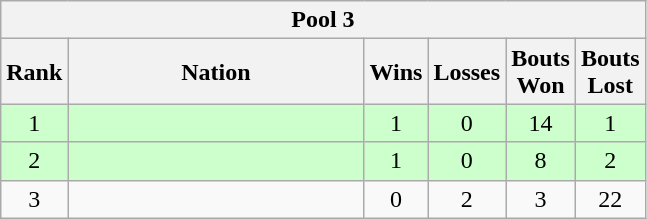<table class="wikitable" style="text-align:center">
<tr>
<th colspan=6 align=center><strong>Pool 3</strong></th>
</tr>
<tr>
<th width="20">Rank</th>
<th width="190">Nation</th>
<th width="20">Wins</th>
<th width="20">Losses</th>
<th width="20">Bouts Won</th>
<th width="20">Bouts Lost</th>
</tr>
<tr bgcolor=ccffcc>
<td>1</td>
<td align=left></td>
<td>1</td>
<td>0</td>
<td>14</td>
<td>1</td>
</tr>
<tr bgcolor=ccffcc>
<td>2</td>
<td align=left></td>
<td>1</td>
<td>0</td>
<td>8</td>
<td>2</td>
</tr>
<tr>
<td>3</td>
<td align=left></td>
<td>0</td>
<td>2</td>
<td>3</td>
<td>22</td>
</tr>
</table>
